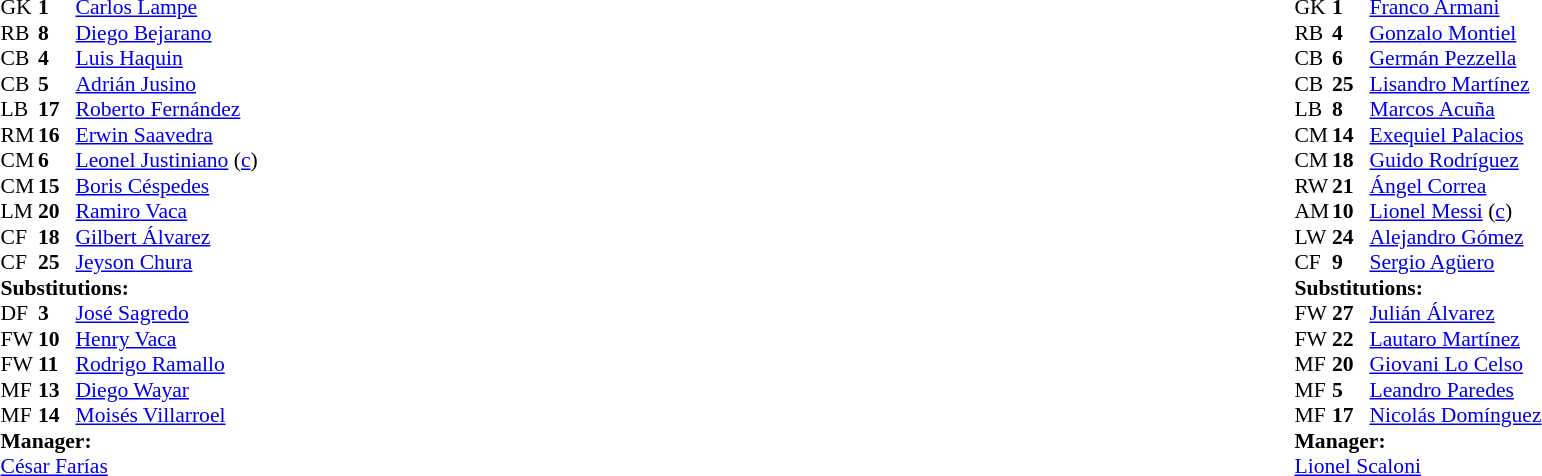<table width="100%">
<tr>
<td valign="top" width="40%"><br><table style="font-size:90%" cellspacing="0" cellpadding="0">
<tr>
<th width=25></th>
<th width=25></th>
</tr>
<tr>
<td>GK</td>
<td><strong>1</strong></td>
<td><a href='#'>Carlos Lampe</a></td>
</tr>
<tr>
<td>RB</td>
<td><strong>8</strong></td>
<td><a href='#'>Diego Bejarano</a></td>
</tr>
<tr>
<td>CB</td>
<td><strong>4</strong></td>
<td><a href='#'>Luis Haquin</a></td>
</tr>
<tr>
<td>CB</td>
<td><strong>5</strong></td>
<td><a href='#'>Adrián Jusino</a></td>
</tr>
<tr>
<td>LB</td>
<td><strong>17</strong></td>
<td><a href='#'>Roberto Fernández</a></td>
<td></td>
<td></td>
</tr>
<tr>
<td>RM</td>
<td><strong>16</strong></td>
<td><a href='#'>Erwin Saavedra</a></td>
<td></td>
<td></td>
</tr>
<tr>
<td>CM</td>
<td><strong>6</strong></td>
<td><a href='#'>Leonel Justiniano</a> (<a href='#'>c</a>)</td>
</tr>
<tr>
<td>CM</td>
<td><strong>15</strong></td>
<td><a href='#'>Boris Céspedes</a></td>
<td></td>
<td></td>
</tr>
<tr>
<td>LM</td>
<td><strong>20</strong></td>
<td><a href='#'>Ramiro Vaca</a></td>
</tr>
<tr>
<td>CF</td>
<td><strong>18</strong></td>
<td><a href='#'>Gilbert Álvarez</a></td>
<td></td>
<td></td>
</tr>
<tr>
<td>CF</td>
<td><strong>25</strong></td>
<td><a href='#'>Jeyson Chura</a></td>
<td></td>
<td></td>
</tr>
<tr>
<td colspan=3><strong>Substitutions:</strong></td>
</tr>
<tr>
<td>DF</td>
<td><strong>3</strong></td>
<td><a href='#'>José Sagredo</a></td>
<td></td>
<td></td>
</tr>
<tr>
<td>FW</td>
<td><strong>10</strong></td>
<td><a href='#'>Henry Vaca</a></td>
<td></td>
<td></td>
</tr>
<tr>
<td>FW</td>
<td><strong>11</strong></td>
<td><a href='#'>Rodrigo Ramallo</a></td>
<td></td>
<td></td>
</tr>
<tr>
<td>MF</td>
<td><strong>13</strong></td>
<td><a href='#'>Diego Wayar</a></td>
<td></td>
<td></td>
</tr>
<tr>
<td>MF</td>
<td><strong>14</strong></td>
<td><a href='#'>Moisés Villarroel</a></td>
<td></td>
<td></td>
</tr>
<tr>
<td colspan=3><strong>Manager:</strong></td>
</tr>
<tr>
<td colspan=3> <a href='#'>César Farías</a></td>
</tr>
</table>
</td>
<td valign="top"></td>
<td valign="top" width="50%"><br><table style="font-size:90%; margin:auto" cellspacing="0" cellpadding="0">
<tr>
<th width=25></th>
<th width=25></th>
</tr>
<tr>
<td>GK</td>
<td><strong>1</strong></td>
<td><a href='#'>Franco Armani</a></td>
</tr>
<tr>
<td>RB</td>
<td><strong>4</strong></td>
<td><a href='#'>Gonzalo Montiel</a></td>
</tr>
<tr>
<td>CB</td>
<td><strong>6</strong></td>
<td><a href='#'>Germán Pezzella</a></td>
</tr>
<tr>
<td>CB</td>
<td><strong>25</strong></td>
<td><a href='#'>Lisandro Martínez</a></td>
</tr>
<tr>
<td>LB</td>
<td><strong>8</strong></td>
<td><a href='#'>Marcos Acuña</a></td>
<td></td>
</tr>
<tr>
<td>CM</td>
<td><strong>14</strong></td>
<td><a href='#'>Exequiel Palacios</a></td>
<td></td>
<td></td>
</tr>
<tr>
<td>CM</td>
<td><strong>18</strong></td>
<td><a href='#'>Guido Rodríguez</a></td>
<td></td>
<td></td>
</tr>
<tr>
<td>RW</td>
<td><strong>21</strong></td>
<td><a href='#'>Ángel Correa</a></td>
<td></td>
<td></td>
</tr>
<tr>
<td>AM</td>
<td><strong>10</strong></td>
<td><a href='#'>Lionel Messi</a> (<a href='#'>c</a>)</td>
</tr>
<tr>
<td>LW</td>
<td><strong>24</strong></td>
<td><a href='#'>Alejandro Gómez</a></td>
<td></td>
<td></td>
</tr>
<tr>
<td>CF</td>
<td><strong>9</strong></td>
<td><a href='#'>Sergio Agüero</a></td>
<td></td>
<td></td>
</tr>
<tr>
<td colspan=3><strong>Substitutions:</strong></td>
</tr>
<tr>
<td>FW</td>
<td><strong>27</strong></td>
<td><a href='#'>Julián Álvarez</a></td>
<td></td>
<td></td>
</tr>
<tr>
<td>FW</td>
<td><strong>22</strong></td>
<td><a href='#'>Lautaro Martínez</a></td>
<td></td>
<td></td>
</tr>
<tr>
<td>MF</td>
<td><strong>20</strong></td>
<td><a href='#'>Giovani Lo Celso</a></td>
<td></td>
<td></td>
</tr>
<tr>
<td>MF</td>
<td><strong>5</strong></td>
<td><a href='#'>Leandro Paredes</a></td>
<td></td>
<td></td>
</tr>
<tr>
<td>MF</td>
<td><strong>17</strong></td>
<td><a href='#'>Nicolás Domínguez</a></td>
<td></td>
<td></td>
</tr>
<tr>
<td colspan=3><strong>Manager:</strong></td>
</tr>
<tr>
<td colspan=3><a href='#'>Lionel Scaloni</a></td>
</tr>
</table>
</td>
</tr>
</table>
